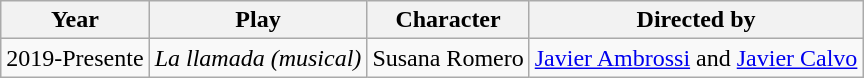<table class="wikitable">
<tr>
<th>Year</th>
<th>Play</th>
<th>Character</th>
<th>Directed by</th>
</tr>
<tr>
<td>2019-Presente</td>
<td><em>La llamada (musical)</em></td>
<td>Susana Romero</td>
<td><a href='#'>Javier Ambrossi</a> and <a href='#'>Javier Calvo</a></td>
</tr>
</table>
